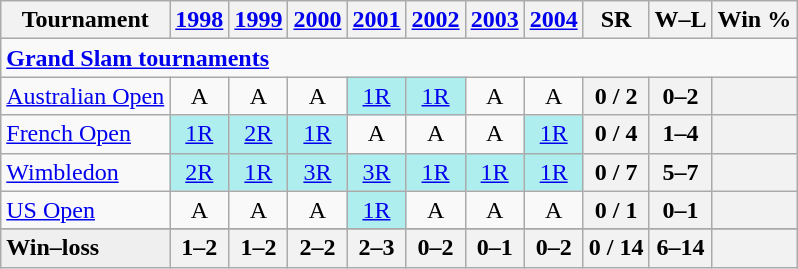<table class=wikitable style=text-align:center>
<tr>
<th>Tournament</th>
<th><a href='#'>1998</a></th>
<th><a href='#'>1999</a></th>
<th><a href='#'>2000</a></th>
<th><a href='#'>2001</a></th>
<th><a href='#'>2002</a></th>
<th><a href='#'>2003</a></th>
<th><a href='#'>2004</a></th>
<th>SR</th>
<th>W–L</th>
<th>Win %</th>
</tr>
<tr>
<td colspan=25 style=text-align:left><a href='#'><strong>Grand Slam tournaments</strong></a></td>
</tr>
<tr>
<td align=left><a href='#'>Australian Open</a></td>
<td>A</td>
<td>A</td>
<td>A</td>
<td style=background:#afeeee><a href='#'>1R</a></td>
<td style=background:#afeeee><a href='#'>1R</a></td>
<td>A</td>
<td>A</td>
<th>0 / 2</th>
<th>0–2</th>
<th></th>
</tr>
<tr>
<td align=left><a href='#'>French Open</a></td>
<td style=background:#afeeee><a href='#'>1R</a></td>
<td style=background:#afeeee><a href='#'>2R</a></td>
<td style=background:#afeeee><a href='#'>1R</a></td>
<td>A</td>
<td>A</td>
<td>A</td>
<td style=background:#afeeee><a href='#'>1R</a></td>
<th>0 / 4</th>
<th>1–4</th>
<th></th>
</tr>
<tr>
<td align=left><a href='#'>Wimbledon</a></td>
<td style=background:#afeeee><a href='#'>2R</a></td>
<td style=background:#afeeee><a href='#'>1R</a></td>
<td style=background:#afeeee><a href='#'>3R</a></td>
<td style=background:#afeeee><a href='#'>3R</a></td>
<td style=background:#afeeee><a href='#'>1R</a></td>
<td style=background:#afeeee><a href='#'>1R</a></td>
<td style=background:#afeeee><a href='#'>1R</a></td>
<th>0 / 7</th>
<th>5–7</th>
<th></th>
</tr>
<tr>
<td align=left><a href='#'>US Open</a></td>
<td>A</td>
<td>A</td>
<td>A</td>
<td style=background:#afeeee><a href='#'>1R</a></td>
<td>A</td>
<td>A</td>
<td>A</td>
<th>0 / 1</th>
<th>0–1</th>
<th></th>
</tr>
<tr>
</tr>
<tr style=font-weight:bold;background:#efefef>
<td style=text-align:left>Win–loss</td>
<th>1–2</th>
<th>1–2</th>
<th>2–2</th>
<th>2–3</th>
<th>0–2</th>
<th>0–1</th>
<th>0–2</th>
<th>0 / 14</th>
<th>6–14</th>
<th></th>
</tr>
</table>
